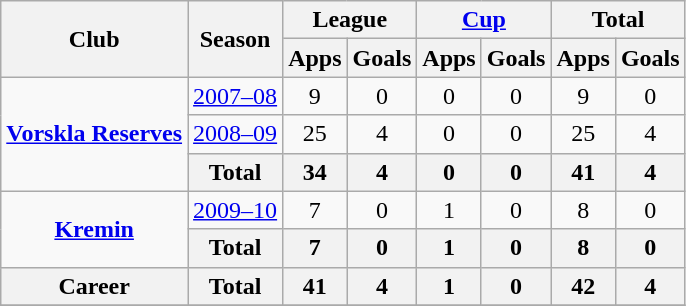<table class="wikitable sortable" style="text-align: center;">
<tr>
<th rowspan="2">Club</th>
<th rowspan="2">Season</th>
<th colspan="2">League</th>
<th colspan="2"><a href='#'>Cup</a></th>
<th colspan="2">Total</th>
</tr>
<tr>
<th>Apps</th>
<th>Goals</th>
<th>Apps</th>
<th>Goals</th>
<th>Apps</th>
<th>Goals</th>
</tr>
<tr>
<td rowspan="3"><strong><a href='#'>Vorskla Reserves</a></strong></td>
<td><a href='#'>2007–08</a></td>
<td>9</td>
<td>0</td>
<td>0</td>
<td>0</td>
<td>9</td>
<td>0</td>
</tr>
<tr>
<td><a href='#'>2008–09</a></td>
<td>25</td>
<td>4</td>
<td>0</td>
<td>0</td>
<td>25</td>
<td>4</td>
</tr>
<tr>
<th>Total</th>
<th>34</th>
<th>4</th>
<th>0</th>
<th>0</th>
<th>41</th>
<th>4</th>
</tr>
<tr>
<td rowspan="2"><strong><a href='#'>Kremin</a></strong></td>
<td><a href='#'>2009–10</a></td>
<td>7</td>
<td>0</td>
<td>1</td>
<td>0</td>
<td>8</td>
<td>0</td>
</tr>
<tr>
<th>Total</th>
<th>7</th>
<th>0</th>
<th>1</th>
<th>0</th>
<th>8</th>
<th>0</th>
</tr>
<tr>
<th>Career</th>
<th>Total</th>
<th>41</th>
<th>4</th>
<th>1</th>
<th>0</th>
<th>42</th>
<th>4</th>
</tr>
<tr>
</tr>
</table>
